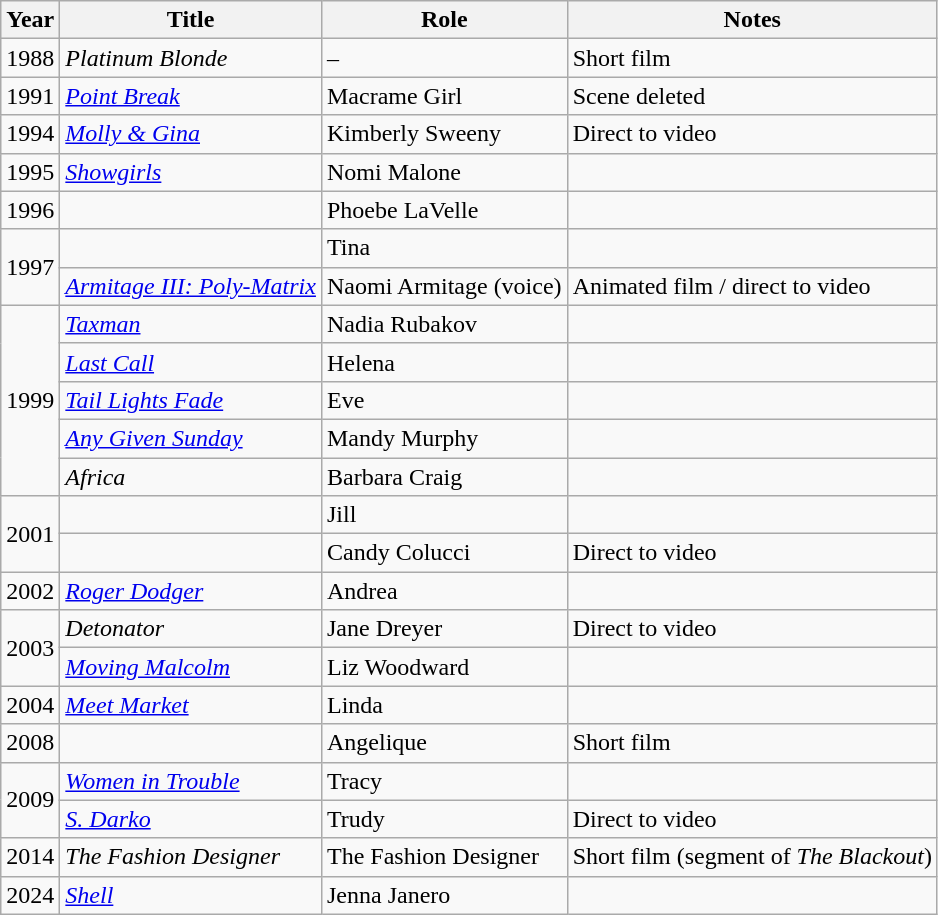<table class="wikitable sortable">
<tr>
<th>Year</th>
<th>Title</th>
<th>Role</th>
<th>Notes</th>
</tr>
<tr>
<td>1988</td>
<td><em>Platinum Blonde</em></td>
<td>–</td>
<td>Short film</td>
</tr>
<tr>
<td>1991</td>
<td><em><a href='#'>Point Break</a></em></td>
<td>Macrame Girl</td>
<td>Scene deleted</td>
</tr>
<tr>
<td>1994</td>
<td><em><a href='#'>Molly & Gina</a></em></td>
<td>Kimberly Sweeny</td>
<td>Direct to video</td>
</tr>
<tr>
<td>1995</td>
<td><em><a href='#'>Showgirls</a></em></td>
<td>Nomi Malone</td>
<td></td>
</tr>
<tr>
<td>1996</td>
<td><em></em></td>
<td>Phoebe LaVelle</td>
<td></td>
</tr>
<tr>
<td rowspan="2">1997</td>
<td><em></em></td>
<td>Tina</td>
<td></td>
</tr>
<tr>
<td><em><a href='#'>Armitage III: Poly-Matrix</a></em></td>
<td>Naomi Armitage (voice)</td>
<td>Animated film / direct to video</td>
</tr>
<tr>
<td rowspan="5">1999</td>
<td><em><a href='#'>Taxman</a></em></td>
<td>Nadia Rubakov</td>
<td></td>
</tr>
<tr>
<td><em><a href='#'>Last Call</a></em></td>
<td>Helena</td>
<td></td>
</tr>
<tr>
<td><em><a href='#'>Tail Lights Fade</a></em></td>
<td>Eve</td>
<td></td>
</tr>
<tr>
<td><em><a href='#'>Any Given Sunday</a></em></td>
<td>Mandy Murphy</td>
<td></td>
</tr>
<tr>
<td><em>Africa</em></td>
<td>Barbara Craig</td>
<td></td>
</tr>
<tr>
<td rowspan="2">2001</td>
<td><em></em></td>
<td>Jill</td>
<td></td>
</tr>
<tr>
<td><em></em></td>
<td>Candy Colucci</td>
<td>Direct to video</td>
</tr>
<tr>
<td>2002</td>
<td><em><a href='#'>Roger Dodger</a></em></td>
<td>Andrea</td>
<td></td>
</tr>
<tr>
<td rowspan="2">2003</td>
<td><em>Detonator</em></td>
<td>Jane Dreyer</td>
<td>Direct to video</td>
</tr>
<tr>
<td><em><a href='#'>Moving Malcolm</a></em></td>
<td>Liz Woodward</td>
<td></td>
</tr>
<tr>
<td>2004</td>
<td><em><a href='#'>Meet Market</a></em></td>
<td>Linda</td>
<td></td>
</tr>
<tr>
<td>2008</td>
<td><em></em></td>
<td>Angelique</td>
<td>Short film</td>
</tr>
<tr>
<td rowspan="2">2009</td>
<td><em><a href='#'>Women in Trouble</a></em></td>
<td>Tracy</td>
<td></td>
</tr>
<tr>
<td><em><a href='#'>S. Darko</a></em></td>
<td>Trudy</td>
<td>Direct to video</td>
</tr>
<tr>
<td>2014</td>
<td><em>The Fashion Designer</em></td>
<td>The Fashion Designer</td>
<td>Short film (segment of <em>The Blackout</em>)</td>
</tr>
<tr>
<td>2024</td>
<td><em><a href='#'>Shell</a></em></td>
<td>Jenna Janero</td>
<td></td>
</tr>
</table>
